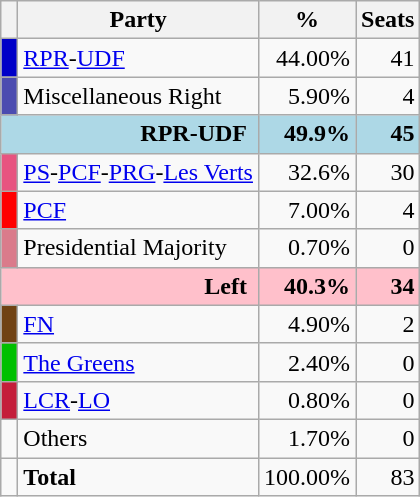<table class="wikitable" style="text-align:right">
<tr>
<th></th>
<th>Party</th>
<th>%</th>
<th>Seats</th>
</tr>
<tr>
<td bgcolor="#0000c8"> </td>
<td align=left><a href='#'>RPR</a>-<a href='#'>UDF</a></td>
<td>44.00%</td>
<td>41</td>
</tr>
<tr>
<td bgcolor="#4C4CB0"> </td>
<td align=left>Miscellaneous Right</td>
<td>5.90%</td>
<td>4</td>
</tr>
<tr bgcolor="lightblue">
<td colspan=2><strong>RPR-UDF</strong> </td>
<td><strong>49.9%</strong></td>
<td><strong>45</strong></td>
</tr>
<tr>
<td bgcolor="#E75480"> </td>
<td align=left><a href='#'>PS</a>-<a href='#'>PCF</a>-<a href='#'>PRG</a>-<a href='#'>Les Verts</a></td>
<td>32.6%</td>
<td>30</td>
</tr>
<tr>
<td bgcolor="red"> </td>
<td align=left><a href='#'>PCF</a></td>
<td>7.00%</td>
<td>4</td>
</tr>
<tr>
<td bgcolor="#DA7B8B"> </td>
<td align=left>Presidential Majority</td>
<td>0.70%</td>
<td>0</td>
</tr>
<tr bgcolor="pink">
<td colspan=2><strong>Left</strong> </td>
<td><strong>40.3%</strong></td>
<td><strong>34</strong></td>
</tr>
<tr>
<td bgcolor="#704214"> </td>
<td align=left><a href='#'>FN</a></td>
<td>4.90%</td>
<td>2</td>
</tr>
<tr>
<td bgcolor="#00c000"> </td>
<td align=left><a href='#'>The Greens</a></td>
<td>2.40%</td>
<td>0</td>
</tr>
<tr>
<td bgcolor="#C41E3A"> </td>
<td align=left><a href='#'>LCR</a>-<a href='#'>LO</a></td>
<td>0.80%</td>
<td>0</td>
</tr>
<tr>
<td></td>
<td align=left>Others</td>
<td>1.70%</td>
<td>0</td>
</tr>
<tr>
<td></td>
<td align=left><strong>Total</strong></td>
<td>100.00%</td>
<td>83</td>
</tr>
</table>
